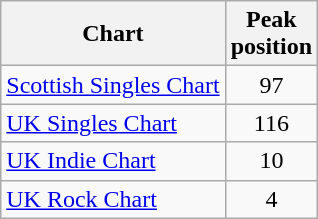<table class="wikitable">
<tr>
<th>Chart</th>
<th>Peak<br>position<br></th>
</tr>
<tr>
<td align="left"><a href='#'>Scottish Singles Chart</a></td>
<td align="center">97</td>
</tr>
<tr>
<td align="left"><a href='#'>UK Singles Chart</a></td>
<td align="center">116</td>
</tr>
<tr>
<td align="left"><a href='#'>UK Indie Chart</a></td>
<td align="center">10</td>
</tr>
<tr>
<td align="left"><a href='#'>UK Rock Chart</a></td>
<td align="center">4</td>
</tr>
</table>
